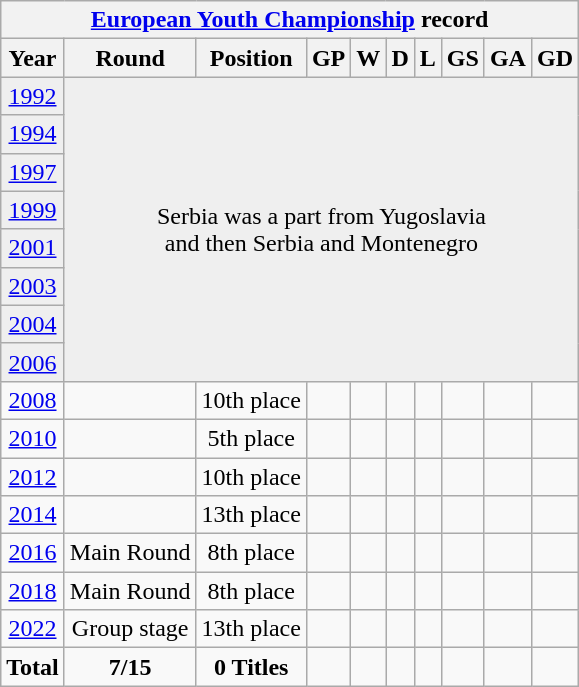<table class="wikitable" style="text-align: center;">
<tr>
<th colspan=10><a href='#'>European Youth Championship</a> record</th>
</tr>
<tr>
<th>Year</th>
<th>Round</th>
<th>Position</th>
<th>GP</th>
<th>W</th>
<th>D</th>
<th>L</th>
<th>GS</th>
<th>GA</th>
<th>GD</th>
</tr>
<tr bgcolor=efefef>
<td> <a href='#'>1992</a></td>
<td colspan=10 rowspan=8>Serbia was a part from Yugoslavia<br> and then Serbia and Montenegro</td>
</tr>
<tr bgcolor=efefef>
<td> <a href='#'>1994</a></td>
</tr>
<tr bgcolor=efefef>
<td> <a href='#'>1997</a></td>
</tr>
<tr bgcolor=efefef>
<td> <a href='#'>1999</a></td>
</tr>
<tr bgcolor=efefef>
<td> <a href='#'>2001</a></td>
</tr>
<tr bgcolor=efefef>
<td> <a href='#'>2003</a></td>
</tr>
<tr bgcolor=efefef>
<td> <a href='#'>2004</a></td>
</tr>
<tr bgcolor=efefef>
<td> <a href='#'>2006</a></td>
</tr>
<tr bgcolor=>
<td> <a href='#'>2008</a></td>
<td></td>
<td>10th place</td>
<td></td>
<td></td>
<td></td>
<td></td>
<td></td>
<td></td>
<td></td>
</tr>
<tr bgcolor=>
<td> <a href='#'>2010</a></td>
<td></td>
<td>5th place</td>
<td></td>
<td></td>
<td></td>
<td></td>
<td></td>
<td></td>
<td></td>
</tr>
<tr bgcolor=>
<td> <a href='#'>2012</a></td>
<td></td>
<td>10th place</td>
<td></td>
<td></td>
<td></td>
<td></td>
<td></td>
<td></td>
<td></td>
</tr>
<tr bgcolor=>
<td> <a href='#'>2014</a></td>
<td></td>
<td>13th place</td>
<td></td>
<td></td>
<td></td>
<td></td>
<td></td>
<td></td>
<td></td>
</tr>
<tr bgcolor=>
<td> <a href='#'>2016</a></td>
<td>Main Round</td>
<td>8th place</td>
<td></td>
<td></td>
<td></td>
<td></td>
<td></td>
<td></td>
<td></td>
</tr>
<tr bgcolor=>
<td> <a href='#'>2018</a></td>
<td>Main Round</td>
<td>8th place</td>
<td></td>
<td></td>
<td></td>
<td></td>
<td></td>
<td></td>
<td></td>
</tr>
<tr>
<td> <a href='#'>2022</a></td>
<td>Group stage</td>
<td>13th place</td>
<td></td>
<td></td>
<td></td>
<td></td>
<td></td>
<td></td>
<td></td>
</tr>
<tr>
<td><strong>Total</strong></td>
<td><strong>7/15</strong></td>
<td><strong>0 Titles</strong></td>
<td><strong> </strong></td>
<td><strong> </strong></td>
<td><strong> </strong></td>
<td><strong> </strong></td>
<td><strong> </strong></td>
<td><strong> </strong></td>
<td><strong> </strong></td>
</tr>
</table>
